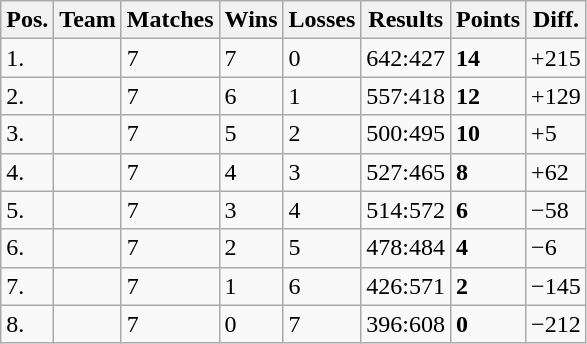<table class="wikitable">
<tr>
<th>Pos.</th>
<th>Team</th>
<th>Matches</th>
<th>Wins</th>
<th>Losses</th>
<th>Results</th>
<th>Points</th>
<th>Diff.</th>
</tr>
<tr>
<td>1.</td>
<td></td>
<td>7</td>
<td>7</td>
<td>0</td>
<td>642:427</td>
<td><strong>14</strong></td>
<td>+215</td>
</tr>
<tr>
<td>2.</td>
<td></td>
<td>7</td>
<td>6</td>
<td>1</td>
<td>557:418</td>
<td><strong>12</strong></td>
<td>+129</td>
</tr>
<tr>
<td>3.</td>
<td></td>
<td>7</td>
<td>5</td>
<td>2</td>
<td>500:495</td>
<td><strong>10</strong></td>
<td>+5</td>
</tr>
<tr>
<td>4.</td>
<td></td>
<td>7</td>
<td>4</td>
<td>3</td>
<td>527:465</td>
<td><strong>8</strong></td>
<td>+62</td>
</tr>
<tr>
<td>5.</td>
<td></td>
<td>7</td>
<td>3</td>
<td>4</td>
<td>514:572</td>
<td><strong>6</strong></td>
<td>−58</td>
</tr>
<tr>
<td>6.</td>
<td></td>
<td>7</td>
<td>2</td>
<td>5</td>
<td>478:484</td>
<td><strong>4</strong></td>
<td>−6</td>
</tr>
<tr>
<td>7.</td>
<td></td>
<td>7</td>
<td>1</td>
<td>6</td>
<td>426:571</td>
<td><strong>2</strong></td>
<td>−145</td>
</tr>
<tr>
<td>8.</td>
<td></td>
<td>7</td>
<td>0</td>
<td>7</td>
<td>396:608</td>
<td><strong>0</strong></td>
<td>−212</td>
</tr>
</table>
